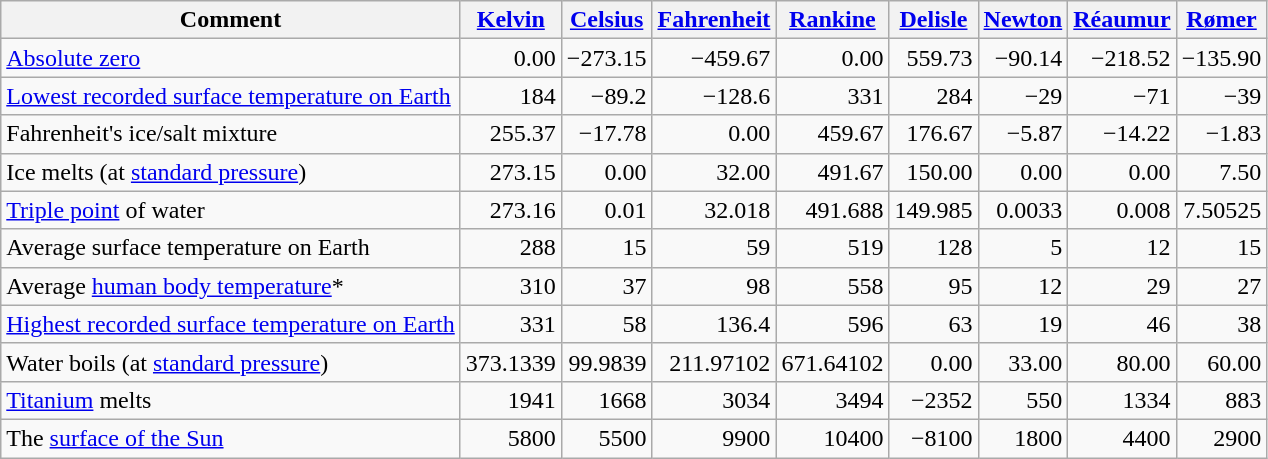<table class="wikitable" style="text-align:right;">
<tr>
<th>Comment</th>
<th><a href='#'>Kelvin</a></th>
<th><a href='#'>Celsius</a></th>
<th><a href='#'>Fahrenheit</a></th>
<th><a href='#'>Rankine</a></th>
<th><a href='#'>Delisle</a></th>
<th><a href='#'>Newton</a></th>
<th><a href='#'>Réaumur</a></th>
<th><a href='#'>Rømer</a></th>
</tr>
<tr>
<td style="text-align:left;"><a href='#'>Absolute zero</a></td>
<td>0.00</td>
<td>−273.15</td>
<td>−459.67</td>
<td>0.00</td>
<td>559.73</td>
<td>−90.14</td>
<td>−218.52</td>
<td>−135.90</td>
</tr>
<tr>
<td style="text-align:left;"><a href='#'>Lowest recorded surface temperature on Earth</a></td>
<td>184</td>
<td>−89.2</td>
<td>−128.6</td>
<td>331</td>
<td>284</td>
<td>−29</td>
<td>−71</td>
<td>−39</td>
</tr>
<tr>
<td style="text-align:left;">Fahrenheit's ice/salt mixture</td>
<td>255.37</td>
<td>−17.78</td>
<td>0.00</td>
<td>459.67</td>
<td>176.67</td>
<td>−5.87</td>
<td>−14.22</td>
<td>−1.83</td>
</tr>
<tr>
<td style="text-align:left;">Ice melts (at <a href='#'>standard pressure</a>)</td>
<td>273.15</td>
<td>0.00</td>
<td>32.00</td>
<td>491.67</td>
<td>150.00</td>
<td>0.00</td>
<td>0.00</td>
<td>7.50</td>
</tr>
<tr>
<td style="text-align:left;"><a href='#'>Triple point</a> of water</td>
<td>273.16</td>
<td>0.01</td>
<td>32.018</td>
<td>491.688</td>
<td>149.985</td>
<td>0.0033</td>
<td>0.008</td>
<td>7.50525</td>
</tr>
<tr>
<td style="text-align:left;">Average surface temperature on Earth</td>
<td>288</td>
<td>15</td>
<td>59</td>
<td>519</td>
<td>128</td>
<td>5</td>
<td>12</td>
<td>15</td>
</tr>
<tr>
<td style="text-align:left;">Average <a href='#'>human body temperature</a>*</td>
<td>310</td>
<td>37</td>
<td>98</td>
<td>558</td>
<td>95</td>
<td>12</td>
<td>29</td>
<td>27</td>
</tr>
<tr>
<td style="text-align:left;"><a href='#'>Highest recorded surface temperature on Earth</a></td>
<td>331</td>
<td>58</td>
<td>136.4</td>
<td>596</td>
<td>63</td>
<td>19</td>
<td>46</td>
<td>38</td>
</tr>
<tr>
<td style="text-align:left;">Water boils (at <a href='#'>standard pressure</a>)</td>
<td>373.1339</td>
<td>99.9839</td>
<td>211.97102</td>
<td>671.64102</td>
<td>0.00</td>
<td>33.00</td>
<td>80.00</td>
<td>60.00</td>
</tr>
<tr>
<td style="text-align:left;"><a href='#'>Titanium</a> melts</td>
<td>1941</td>
<td>1668</td>
<td>3034</td>
<td>3494</td>
<td>−2352</td>
<td>550</td>
<td>1334</td>
<td>883</td>
</tr>
<tr>
<td style="text-align:left;">The <a href='#'>surface of the Sun</a></td>
<td>5800</td>
<td>5500</td>
<td>9900</td>
<td>10400</td>
<td>−8100</td>
<td>1800</td>
<td>4400</td>
<td>2900</td>
</tr>
</table>
